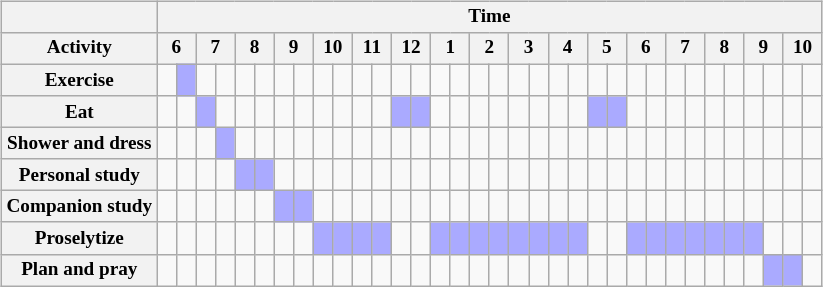<table class="wikitable" style="font-size:80%;" align="right">
<tr>
<th></th>
<th colspan="34" align="center">Time</th>
</tr>
<tr>
<th>Activity</th>
<th colspan="2" width="20">6</th>
<th colspan="2" width="20">7</th>
<th colspan="2" width="20">8</th>
<th colspan="2" width="20">9</th>
<th colspan="2" width="20">10</th>
<th colspan="2" width="20">11</th>
<th colspan="2" width="20">12</th>
<th colspan="2" width="20">1</th>
<th colspan="2" width="20">2</th>
<th colspan="2" width="20">3</th>
<th colspan="2" width="20">4</th>
<th colspan="2" width="20">5</th>
<th colspan="2" width="20">6</th>
<th colspan="2" width="20">7</th>
<th colspan="2" width="20">8</th>
<th colspan="2" width="20">9</th>
<th colspan="2" width="20">10</th>
</tr>
<tr>
<th>Exercise</th>
<td></td>
<td style="background:#aaaaff"></td>
<td></td>
<td></td>
<td></td>
<td></td>
<td></td>
<td></td>
<td></td>
<td></td>
<td></td>
<td></td>
<td></td>
<td></td>
<td></td>
<td></td>
<td></td>
<td></td>
<td></td>
<td></td>
<td></td>
<td></td>
<td></td>
<td></td>
<td></td>
<td></td>
<td></td>
<td></td>
<td></td>
<td></td>
<td></td>
<td></td>
<td></td>
<td></td>
</tr>
<tr>
<th>Eat</th>
<td></td>
<td></td>
<td style="background:#aaaaff"></td>
<td></td>
<td></td>
<td></td>
<td></td>
<td></td>
<td></td>
<td></td>
<td></td>
<td></td>
<td style="background:#aaaaff"></td>
<td style="background:#aaaaff"></td>
<td></td>
<td></td>
<td></td>
<td></td>
<td></td>
<td></td>
<td></td>
<td></td>
<td style="background:#aaaaff"></td>
<td style="background:#aaaaff"></td>
<td></td>
<td></td>
<td></td>
<td></td>
<td></td>
<td></td>
<td></td>
<td></td>
<td></td>
<td></td>
</tr>
<tr>
<th>Shower and dress</th>
<td></td>
<td></td>
<td></td>
<td style="background:#aaaaff"></td>
<td></td>
<td></td>
<td></td>
<td></td>
<td></td>
<td></td>
<td></td>
<td></td>
<td></td>
<td></td>
<td></td>
<td></td>
<td></td>
<td></td>
<td></td>
<td></td>
<td></td>
<td></td>
<td></td>
<td></td>
<td></td>
<td></td>
<td></td>
<td></td>
<td></td>
<td></td>
<td></td>
<td></td>
<td></td>
<td></td>
</tr>
<tr>
<th>Personal study</th>
<td></td>
<td></td>
<td></td>
<td></td>
<td style="background:#aaaaff"></td>
<td style="background:#aaaaff"></td>
<td></td>
<td></td>
<td></td>
<td></td>
<td></td>
<td></td>
<td></td>
<td></td>
<td></td>
<td></td>
<td></td>
<td></td>
<td></td>
<td></td>
<td></td>
<td></td>
<td></td>
<td></td>
<td></td>
<td></td>
<td></td>
<td></td>
<td></td>
<td></td>
<td></td>
<td></td>
<td></td>
<td></td>
</tr>
<tr>
<th>Companion study</th>
<td></td>
<td></td>
<td></td>
<td></td>
<td></td>
<td></td>
<td style="background:#aaaaff"></td>
<td style="background:#aaaaff"></td>
<td></td>
<td></td>
<td></td>
<td></td>
<td></td>
<td></td>
<td></td>
<td></td>
<td></td>
<td></td>
<td></td>
<td></td>
<td></td>
<td></td>
<td></td>
<td></td>
<td></td>
<td></td>
<td></td>
<td></td>
<td></td>
<td></td>
<td></td>
<td></td>
<td></td>
<td></td>
</tr>
<tr>
<th>Proselytize</th>
<td></td>
<td></td>
<td></td>
<td></td>
<td></td>
<td></td>
<td></td>
<td></td>
<td style="background:#aaaaff"></td>
<td style="background:#aaaaff"></td>
<td style="background:#aaaaff"></td>
<td style="background:#aaaaff"></td>
<td></td>
<td></td>
<td style="background:#aaaaff"></td>
<td style="background:#aaaaff"></td>
<td style="background:#aaaaff"></td>
<td style="background:#aaaaff"></td>
<td style="background:#aaaaff"></td>
<td style="background:#aaaaff"></td>
<td style="background:#aaaaff"></td>
<td style="background:#aaaaff"></td>
<td></td>
<td></td>
<td style="background:#aaaaff"></td>
<td style="background:#aaaaff"></td>
<td style="background:#aaaaff"></td>
<td style="background:#aaaaff"></td>
<td style="background:#aaaaff"></td>
<td style="background:#aaaaff"></td>
<td style="background:#aaaaff"></td>
<td></td>
<td></td>
<td></td>
</tr>
<tr>
<th>Plan and pray</th>
<td></td>
<td></td>
<td></td>
<td></td>
<td></td>
<td></td>
<td></td>
<td></td>
<td></td>
<td></td>
<td></td>
<td></td>
<td></td>
<td></td>
<td></td>
<td></td>
<td></td>
<td></td>
<td></td>
<td></td>
<td></td>
<td></td>
<td></td>
<td></td>
<td></td>
<td></td>
<td></td>
<td></td>
<td></td>
<td></td>
<td></td>
<td style="background:#aaaaff"></td>
<td style="background:#aaaaff"></td>
<td></td>
</tr>
</table>
